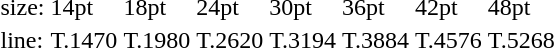<table style="margin-left:40px;">
<tr>
<td>size:</td>
<td>14pt</td>
<td>18pt</td>
<td>24pt</td>
<td>30pt</td>
<td>36pt</td>
<td>42pt</td>
<td>48pt</td>
</tr>
<tr>
<td>line:</td>
<td>T.1470</td>
<td>T.1980</td>
<td>T.2620</td>
<td>T.3194</td>
<td>T.3884</td>
<td>T.4576</td>
<td>T.5268</td>
</tr>
</table>
